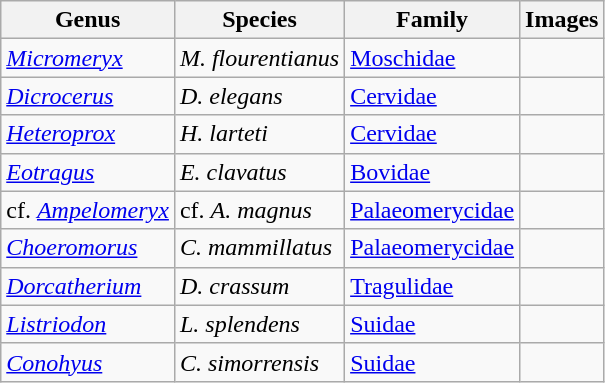<table class="wikitable sortable">
<tr>
<th>Genus</th>
<th>Species</th>
<th>Family</th>
<th>Images</th>
</tr>
<tr>
<td><em><a href='#'>Micromeryx</a></em></td>
<td><em>M. flourentianus</em></td>
<td><a href='#'>Moschidae</a></td>
<td></td>
</tr>
<tr>
<td><em><a href='#'>Dicrocerus</a></em></td>
<td><em>D. elegans</em></td>
<td><a href='#'>Cervidae</a></td>
<td></td>
</tr>
<tr>
<td><em><a href='#'>Heteroprox</a></em></td>
<td><em>H. larteti</em></td>
<td><a href='#'>Cervidae</a></td>
<td></td>
</tr>
<tr>
<td><em><a href='#'>Eotragus</a></em></td>
<td><em>E. clavatus</em></td>
<td><a href='#'>Bovidae</a></td>
<td></td>
</tr>
<tr>
<td>cf. <em><a href='#'>Ampelomeryx</a></em></td>
<td>cf. <em>A. magnus</em></td>
<td><a href='#'>Palaeomerycidae</a></td>
<td></td>
</tr>
<tr>
<td><em><a href='#'>Choeromorus</a></em></td>
<td><em>C. mammillatus</em></td>
<td><a href='#'>Palaeomerycidae</a></td>
<td></td>
</tr>
<tr>
<td><em><a href='#'>Dorcatherium</a></em></td>
<td><em>D. crassum</em></td>
<td><a href='#'>Tragulidae</a></td>
<td></td>
</tr>
<tr>
<td><em><a href='#'>Listriodon</a></em></td>
<td><em>L. splendens</em></td>
<td><a href='#'>Suidae</a></td>
<td></td>
</tr>
<tr>
<td><em><a href='#'>Conohyus</a></em></td>
<td><em>C. simorrensis</em></td>
<td><a href='#'>Suidae</a></td>
<td></td>
</tr>
</table>
